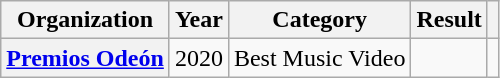<table class="wikitable sortable plainrowheaders" style="border:none; margin:0;">
<tr>
<th scope="col">Organization</th>
<th scope="col">Year</th>
<th scope="col">Category</th>
<th scope="col">Result</th>
<th class="unsortable" scope="col"></th>
</tr>
<tr>
<th scope="row"><a href='#'>Premios Odeón</a></th>
<td>2020</td>
<td>Best Music Video</td>
<td></td>
<td style="text-align:center;"></td>
</tr>
<tr>
</tr>
</table>
